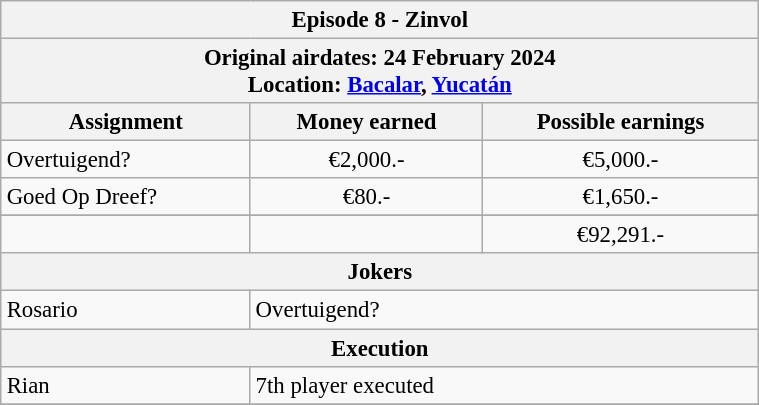<table class="wikitable" style="font-size: 95%; margin: 10px" align="right" width="40%">
<tr>
<th colspan=3>Episode 8 - Zinvol</th>
</tr>
<tr>
<th colspan=3>Original airdates: 24 February 2024<br>Location: <a href='#'>Bacalar</a>, <a href='#'>Yucatán</a></th>
</tr>
<tr>
<th>Assignment</th>
<th>Money earned</th>
<th>Possible earnings</th>
</tr>
<tr>
<td>Overtuigend?</td>
<td align="center">€2,000.-</td>
<td align="center">€5,000.-</td>
</tr>
<tr>
<td>Goed Op Dreef?</td>
<td align="center">€80.-</td>
<td align="center">€1,650.-</td>
</tr>
<tr>
</tr>
<tr>
<td><strong></strong></td>
<td align="center"><strong></strong></td>
<td align="center">€92,291.-</td>
</tr>
<tr>
<th colspan=3>Jokers</th>
</tr>
<tr>
<td>Rosario</td>
<td colspan=2>Overtuigend?</td>
</tr>
<tr>
<th colspan=3>Execution</th>
</tr>
<tr>
<td>Rian</td>
<td colspan=2>7th player executed</td>
</tr>
<tr>
</tr>
</table>
